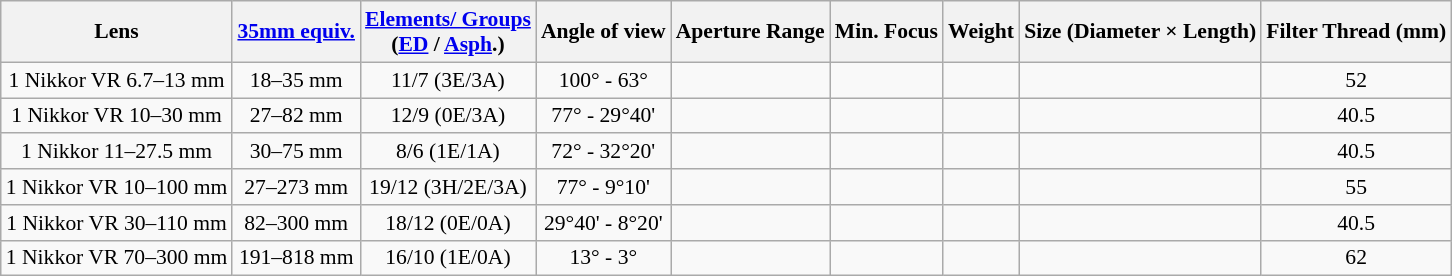<table class="wikitable" style="font-size:90%;text-align:center;">
<tr>
<th>Lens</th>
<th><a href='#'>35mm equiv.</a></th>
<th><a href='#'>Elements/ Groups</a><br>(<a href='#'>ED</a> / <a href='#'>Asph</a>.)</th>
<th>Angle of view</th>
<th>Aperture Range</th>
<th>Min. Focus</th>
<th>Weight</th>
<th>Size (Diameter × Length)</th>
<th>Filter Thread (mm)</th>
</tr>
<tr>
<td>1 Nikkor VR 6.7–13 mm</td>
<td>18–35 mm<br></td>
<td>11/7 (3E/3A)</td>
<td>100° - 63°</td>
<td></td>
<td></td>
<td></td>
<td></td>
<td>52</td>
</tr>
<tr>
<td>1 Nikkor VR 10–30 mm</td>
<td>27–82 mm<br></td>
<td>12/9 (0E/3A)</td>
<td>77° - 29°40'</td>
<td></td>
<td></td>
<td></td>
<td></td>
<td>40.5</td>
</tr>
<tr>
<td>1 Nikkor 11–27.5 mm</td>
<td>30–75 mm<br></td>
<td>8/6 (1E/1A)</td>
<td>72° - 32°20'</td>
<td></td>
<td></td>
<td></td>
<td></td>
<td>40.5</td>
</tr>
<tr>
<td>1 Nikkor VR 10–100 mm</td>
<td>27–273 mm<br></td>
<td>19/12 (3H/2E/3A)</td>
<td>77° - 9°10'</td>
<td></td>
<td></td>
<td></td>
<td></td>
<td>55</td>
</tr>
<tr>
<td>1 Nikkor VR 30–110 mm</td>
<td>82–300 mm<br></td>
<td>18/12 (0E/0A)</td>
<td>29°40' - 8°20'</td>
<td></td>
<td></td>
<td></td>
<td></td>
<td>40.5</td>
</tr>
<tr>
<td>1 Nikkor VR 70–300 mm</td>
<td>191–818 mm<br></td>
<td>16/10 (1E/0A)</td>
<td>13° - 3°</td>
<td></td>
<td></td>
<td></td>
<td></td>
<td>62</td>
</tr>
</table>
